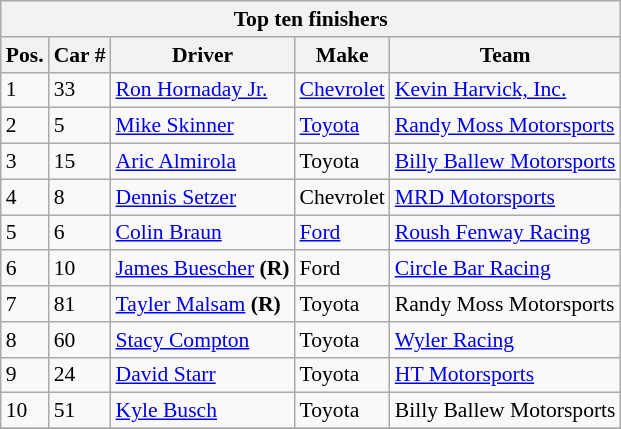<table class="wikitable" style="font-size: 90%">
<tr>
<th colspan=9>Top ten finishers</th>
</tr>
<tr>
<th>Pos.</th>
<th>Car #</th>
<th>Driver</th>
<th>Make</th>
<th>Team</th>
</tr>
<tr>
<td>1</td>
<td>33</td>
<td><a href='#'>Ron Hornaday Jr.</a></td>
<td><a href='#'>Chevrolet</a></td>
<td><a href='#'>Kevin Harvick, Inc.</a></td>
</tr>
<tr>
<td>2</td>
<td>5</td>
<td><a href='#'>Mike Skinner</a></td>
<td><a href='#'>Toyota</a></td>
<td><a href='#'>Randy Moss Motorsports</a></td>
</tr>
<tr>
<td>3</td>
<td>15</td>
<td><a href='#'>Aric Almirola</a></td>
<td>Toyota</td>
<td><a href='#'>Billy Ballew Motorsports</a></td>
</tr>
<tr>
<td>4</td>
<td>8</td>
<td><a href='#'>Dennis Setzer</a></td>
<td>Chevrolet</td>
<td><a href='#'>MRD Motorsports</a></td>
</tr>
<tr>
<td>5</td>
<td>6</td>
<td><a href='#'>Colin Braun</a></td>
<td><a href='#'>Ford</a></td>
<td><a href='#'>Roush Fenway Racing</a></td>
</tr>
<tr>
<td>6</td>
<td>10</td>
<td><a href='#'>James Buescher</a> <strong>(R)</strong></td>
<td>Ford</td>
<td><a href='#'>Circle Bar Racing</a></td>
</tr>
<tr>
<td>7</td>
<td>81</td>
<td><a href='#'>Tayler Malsam</a> <strong>(R)</strong></td>
<td>Toyota</td>
<td>Randy Moss Motorsports</td>
</tr>
<tr>
<td>8</td>
<td>60</td>
<td><a href='#'>Stacy Compton</a></td>
<td>Toyota</td>
<td><a href='#'>Wyler Racing</a></td>
</tr>
<tr>
<td>9</td>
<td>24</td>
<td><a href='#'>David Starr</a></td>
<td>Toyota</td>
<td><a href='#'>HT Motorsports</a></td>
</tr>
<tr>
<td>10</td>
<td>51</td>
<td><a href='#'>Kyle Busch</a></td>
<td>Toyota</td>
<td>Billy Ballew Motorsports</td>
</tr>
<tr>
</tr>
</table>
